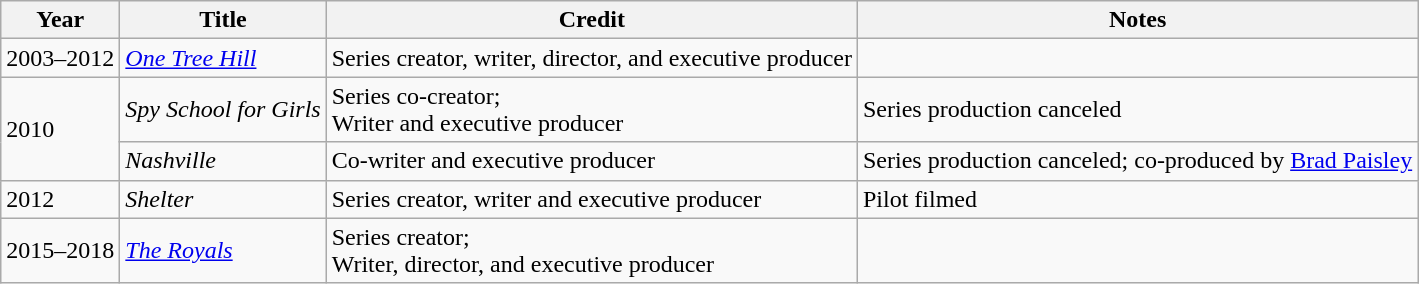<table class="wikitable sortable">
<tr>
<th>Year</th>
<th>Title</th>
<th>Credit</th>
<th>Notes</th>
</tr>
<tr>
<td>2003–2012</td>
<td><em><a href='#'>One Tree Hill</a></em></td>
<td>Series creator, writer, director, and executive producer</td>
<td></td>
</tr>
<tr>
<td rowspan="2">2010</td>
<td><em>Spy School for Girls</em></td>
<td>Series co-creator; <br>Writer and executive producer</td>
<td>Series production canceled</td>
</tr>
<tr>
<td><em>Nashville</em></td>
<td>Co-writer and executive producer</td>
<td>Series production canceled; co-produced by <a href='#'>Brad Paisley</a></td>
</tr>
<tr>
<td>2012</td>
<td><em>Shelter</em></td>
<td>Series creator, writer and executive producer</td>
<td>Pilot filmed</td>
</tr>
<tr>
<td>2015–2018</td>
<td><em><a href='#'>The Royals</a></em></td>
<td>Series creator; <br>Writer, director, and executive producer</td>
<td></td>
</tr>
</table>
